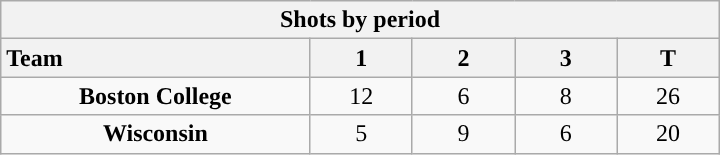<table class="wikitable" style="width:30em; text-align:right;">
<tr>
<th colspan=6>Shots by period</th>
</tr>
<tr>
<th style="width:10em; text-align:left;">Team</th>
<th style="width:3em;">1</th>
<th style="width:3em;">2</th>
<th style="width:3em;">3</th>
<th style="width:3em;">T</th>
</tr>
<tr>
<td align=center><strong>Boston College</strong></td>
<td align=center>12</td>
<td align=center>6</td>
<td align=center>8</td>
<td align=center>26</td>
</tr>
<tr>
<td align=center><strong>Wisconsin</strong></td>
<td align=center>5</td>
<td align=center>9</td>
<td align=center>6</td>
<td align=center>20</td>
</tr>
</table>
